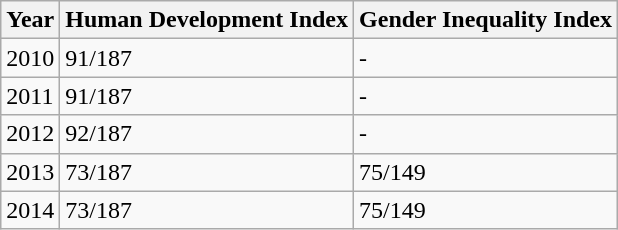<table class="wikitable sortable static-row-numbers static-row-header-text">
<tr>
<th>Year</th>
<th>Human Development Index</th>
<th>Gender Inequality Index</th>
</tr>
<tr>
<td>2010</td>
<td>91/187</td>
<td>-</td>
</tr>
<tr>
<td>2011</td>
<td>91/187</td>
<td>-</td>
</tr>
<tr>
<td>2012</td>
<td>92/187</td>
<td>-</td>
</tr>
<tr>
<td>2013</td>
<td>73/187</td>
<td>75/149</td>
</tr>
<tr>
<td>2014</td>
<td>73/187</td>
<td>75/149</td>
</tr>
</table>
